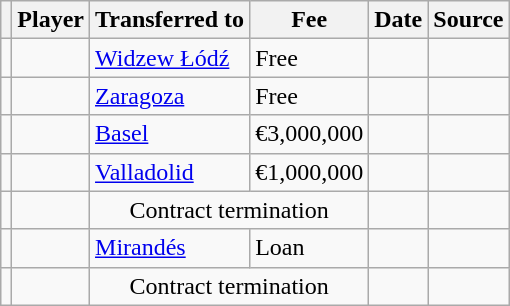<table class="wikitable plainrowheaders sortable">
<tr>
<th></th>
<th scope="col">Player</th>
<th>Transferred to</th>
<th style="width: 65px;">Fee</th>
<th scope="col">Date</th>
<th scope="col">Source</th>
</tr>
<tr>
<td align="center"></td>
<td></td>
<td> <a href='#'>Widzew Łódź</a></td>
<td>Free</td>
<td></td>
<td></td>
</tr>
<tr>
<td align="center"></td>
<td></td>
<td><a href='#'>Zaragoza</a></td>
<td>Free</td>
<td></td>
<td></td>
</tr>
<tr>
<td align="center"></td>
<td></td>
<td> <a href='#'>Basel</a></td>
<td>€3,000,000</td>
<td></td>
<td></td>
</tr>
<tr>
<td align="center"></td>
<td></td>
<td><a href='#'>Valladolid</a></td>
<td>€1,000,000</td>
<td></td>
<td></td>
</tr>
<tr>
<td align="center"></td>
<td></td>
<td colspan="2" style="text-align: center;">Contract termination</td>
<td></td>
<td></td>
</tr>
<tr>
<td align="center"></td>
<td></td>
<td><a href='#'>Mirandés</a></td>
<td>Loan</td>
<td></td>
<td></td>
</tr>
<tr>
<td align="center"></td>
<td></td>
<td colspan="2" style="text-align: center;">Contract termination</td>
<td></td>
<td></td>
</tr>
</table>
